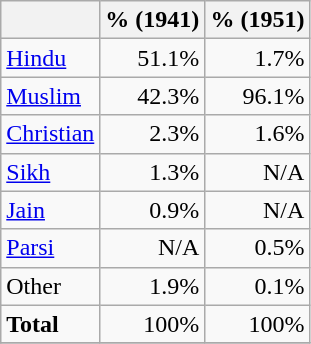<table class="wikitable sortable" style="text-align:right">
<tr>
<th></th>
<th>% (1941)</th>
<th>% (1951)</th>
</tr>
<tr>
<td style="text-align: left;"><a href='#'>Hindu</a></td>
<td>51.1%</td>
<td>1.7%</td>
</tr>
<tr>
<td style="text-align: left;"><a href='#'>Muslim</a></td>
<td>42.3%</td>
<td>96.1%</td>
</tr>
<tr>
<td style="text-align: left;"><a href='#'>Christian</a></td>
<td>2.3%</td>
<td>1.6%</td>
</tr>
<tr>
<td style="text-align: left;"><a href='#'>Sikh</a></td>
<td>1.3%</td>
<td>N/A</td>
</tr>
<tr>
<td style="text-align: left;"><a href='#'>Jain</a></td>
<td>0.9%</td>
<td>N/A</td>
</tr>
<tr>
<td style="text-align: left;"><a href='#'>Parsi</a></td>
<td>N/A</td>
<td>0.5%</td>
</tr>
<tr>
<td style="text-align: left;">Other</td>
<td>1.9%</td>
<td>0.1%</td>
</tr>
<tr>
<td style="text-align: left;"><strong>Total</strong></td>
<td>100%</td>
<td>100%</td>
</tr>
<tr>
</tr>
</table>
